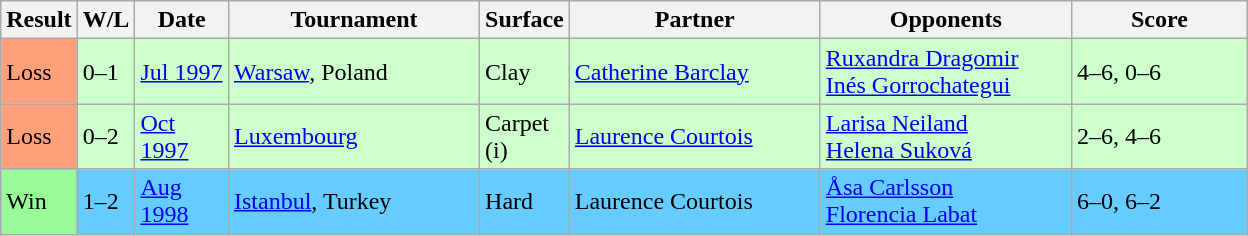<table class="sortable wikitable">
<tr>
<th>Result</th>
<th style="width:25px">W/L</th>
<th style="width:55px">Date</th>
<th style="width:160px">Tournament</th>
<th style="width:50px">Surface</th>
<th style="width:160px">Partner</th>
<th style="width:160px">Opponents</th>
<th style="width:110px" class="unsortable">Score</th>
</tr>
<tr style="background:#cfc;">
<td style="background:#ffa07a;">Loss</td>
<td>0–1</td>
<td><a href='#'>Jul 1997</a></td>
<td><a href='#'>Warsaw</a>, Poland</td>
<td>Clay</td>
<td> <a href='#'>Catherine Barclay</a></td>
<td> <a href='#'>Ruxandra Dragomir</a> <br>  <a href='#'>Inés Gorrochategui</a></td>
<td>4–6, 0–6</td>
</tr>
<tr style="background:#cfc;">
<td style="background:#ffa07a;">Loss</td>
<td>0–2</td>
<td><a href='#'>Oct 1997</a></td>
<td><a href='#'>Luxembourg</a></td>
<td>Carpet (i)</td>
<td> <a href='#'>Laurence Courtois</a></td>
<td> <a href='#'>Larisa Neiland</a> <br>  <a href='#'>Helena Suková</a></td>
<td>2–6, 4–6</td>
</tr>
<tr style="background:#6cf;">
<td style="background:#98fb98;">Win</td>
<td>1–2</td>
<td><a href='#'>Aug 1998</a></td>
<td><a href='#'>Istanbul</a>, Turkey</td>
<td>Hard</td>
<td> Laurence Courtois</td>
<td> <a href='#'>Åsa Carlsson</a> <br>  <a href='#'>Florencia Labat</a></td>
<td>6–0, 6–2</td>
</tr>
</table>
